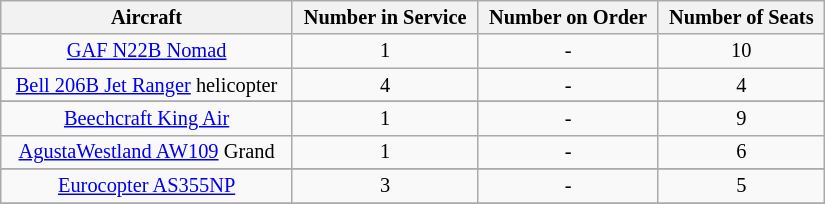<table class="wikitable" style="font-size: 85%" width="550">
<tr>
<th>Aircraft</th>
<th>Number in Service</th>
<th>Number on Order</th>
<th>Number of Seats</th>
</tr>
<tr>
<td align=center><a href='#'>GAF N22B Nomad</a></td>
<td align=center>1</td>
<td align=center>-</td>
<td align=center>10</td>
</tr>
<tr>
<td align=center><a href='#'>Bell 206B Jet Ranger</a>  helicopter</td>
<td align=center>4</td>
<td align=center>-</td>
<td align=center>4</td>
</tr>
<tr>
</tr>
<tr>
</tr>
<tr>
<td align=center><a href='#'>Beechcraft King Air</a></td>
<td align=center>1</td>
<td align=center>-</td>
<td align=center>9</td>
</tr>
<tr>
<td align=center><a href='#'>AgustaWestland AW109</a> Grand</td>
<td align=center>1</td>
<td align=center>-</td>
<td align=center>6</td>
</tr>
<tr>
</tr>
<tr>
<td align=center><a href='#'>Eurocopter AS355NP</a></td>
<td align=center>3</td>
<td align=center>-</td>
<td align=center>5</td>
</tr>
<tr>
</tr>
</table>
